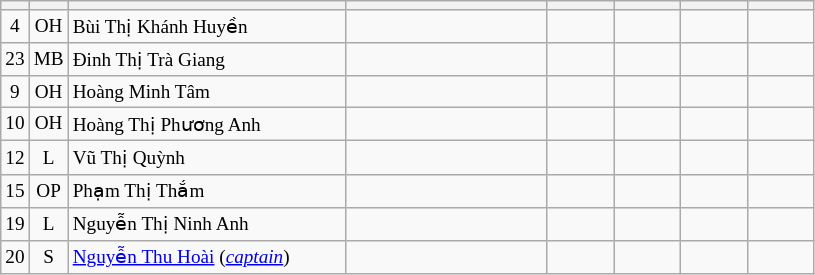<table class="wikitable sortable" style="font-size:80%; text-align:left;">
<tr>
<th></th>
<th></th>
<th style="width:14em"></th>
<th style="width:10em"></th>
<th style="width:3em"></th>
<th style="width:3em"></th>
<th style="width:3em"></th>
<th style="width:3em"></th>
</tr>
<tr>
<td align=center>4</td>
<td align=center>OH</td>
<td align="left">Bùi Thị Khánh Huyền</td>
<td align=right></td>
<td></td>
<td></td>
<td></td>
<td></td>
</tr>
<tr>
<td align=center>23</td>
<td align="center">MB</td>
<td align=left>Đinh Thị Trà Giang</td>
<td align="right"></td>
<td></td>
<td></td>
<td></td>
<td></td>
</tr>
<tr>
<td align=center>9</td>
<td align=center>OH</td>
<td align=left>Hoàng Minh Tâm</td>
<td align=right></td>
<td></td>
<td></td>
<td></td>
<td></td>
</tr>
<tr>
<td align=center>10</td>
<td align=center>OH</td>
<td align=left>Hoàng Thị Phương Anh</td>
<td align=right></td>
<td></td>
<td></td>
<td></td>
<td></td>
</tr>
<tr>
<td align=center>12</td>
<td align=center>L</td>
<td align=left>Vũ Thị Quỳnh</td>
<td align=right></td>
<td></td>
<td></td>
<td></td>
<td></td>
</tr>
<tr>
<td align=center>15</td>
<td align=center>OP</td>
<td align=left>Phạm Thị Thắm</td>
<td align=right></td>
<td></td>
<td></td>
<td></td>
<td></td>
</tr>
<tr>
<td align=center>19</td>
<td align=center>L</td>
<td align=left>Nguyễn Thị Ninh Anh</td>
<td align=right></td>
<td></td>
<td></td>
<td></td>
<td></td>
</tr>
<tr>
<td align=center>20</td>
<td align=center>S</td>
<td align=left><a href='#'>Nguyễn Thu Hoài</a> (<em><a href='#'>captain</a></em>)</td>
<td align="right"></td>
<td></td>
<td></td>
<td></td>
<td></td>
</tr>
</table>
